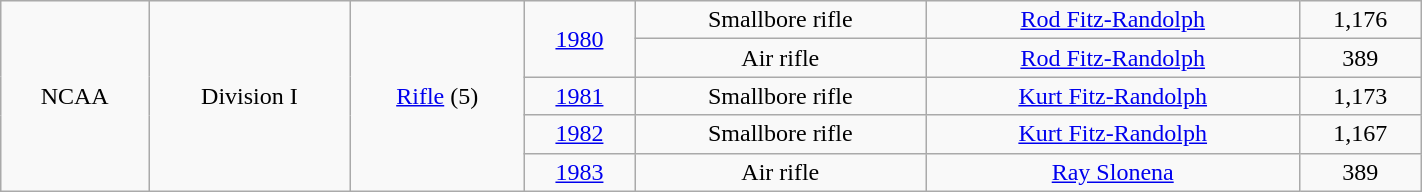<table class="wikitable" width="75%">
<tr align="center">
<td rowspan="5">NCAA</td>
<td rowspan="5">Division I</td>
<td rowspan="5"><a href='#'>Rifle</a> (5)</td>
<td rowspan="2"><a href='#'>1980</a></td>
<td>Smallbore rifle</td>
<td><a href='#'>Rod Fitz-Randolph</a></td>
<td>1,176</td>
</tr>
<tr align="center">
<td>Air rifle</td>
<td><a href='#'>Rod Fitz-Randolph</a></td>
<td>389</td>
</tr>
<tr align="center">
<td><a href='#'>1981</a></td>
<td>Smallbore rifle</td>
<td><a href='#'>Kurt Fitz-Randolph</a></td>
<td>1,173</td>
</tr>
<tr align="center">
<td><a href='#'>1982</a></td>
<td>Smallbore rifle</td>
<td><a href='#'>Kurt Fitz-Randolph</a></td>
<td>1,167</td>
</tr>
<tr align="center">
<td><a href='#'>1983</a></td>
<td>Air rifle</td>
<td><a href='#'>Ray Slonena</a></td>
<td>389</td>
</tr>
</table>
